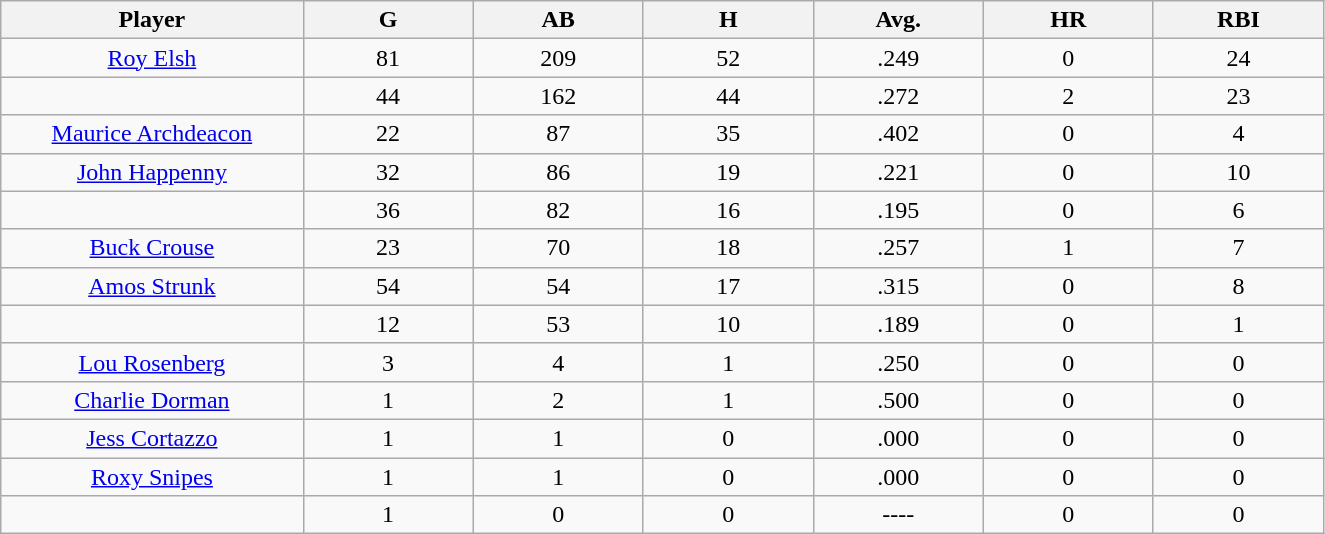<table class="wikitable sortable">
<tr>
<th bgcolor="#DDDDFF" width="16%">Player</th>
<th bgcolor="#DDDDFF" width="9%">G</th>
<th bgcolor="#DDDDFF" width="9%">AB</th>
<th bgcolor="#DDDDFF" width="9%">H</th>
<th bgcolor="#DDDDFF" width="9%">Avg.</th>
<th bgcolor="#DDDDFF" width="9%">HR</th>
<th bgcolor="#DDDDFF" width="9%">RBI</th>
</tr>
<tr align="center">
<td><a href='#'>Roy Elsh</a></td>
<td>81</td>
<td>209</td>
<td>52</td>
<td>.249</td>
<td>0</td>
<td>24</td>
</tr>
<tr align=center>
<td></td>
<td>44</td>
<td>162</td>
<td>44</td>
<td>.272</td>
<td>2</td>
<td>23</td>
</tr>
<tr align="center">
<td><a href='#'>Maurice Archdeacon</a></td>
<td>22</td>
<td>87</td>
<td>35</td>
<td>.402</td>
<td>0</td>
<td>4</td>
</tr>
<tr align=center>
<td><a href='#'>John Happenny</a></td>
<td>32</td>
<td>86</td>
<td>19</td>
<td>.221</td>
<td>0</td>
<td>10</td>
</tr>
<tr align=center>
<td></td>
<td>36</td>
<td>82</td>
<td>16</td>
<td>.195</td>
<td>0</td>
<td>6</td>
</tr>
<tr align="center">
<td><a href='#'>Buck Crouse</a></td>
<td>23</td>
<td>70</td>
<td>18</td>
<td>.257</td>
<td>1</td>
<td>7</td>
</tr>
<tr align=center>
<td><a href='#'>Amos Strunk</a></td>
<td>54</td>
<td>54</td>
<td>17</td>
<td>.315</td>
<td>0</td>
<td>8</td>
</tr>
<tr align=center>
<td></td>
<td>12</td>
<td>53</td>
<td>10</td>
<td>.189</td>
<td>0</td>
<td>1</td>
</tr>
<tr align="center">
<td><a href='#'>Lou Rosenberg</a></td>
<td>3</td>
<td>4</td>
<td>1</td>
<td>.250</td>
<td>0</td>
<td>0</td>
</tr>
<tr align=center>
<td><a href='#'>Charlie Dorman</a></td>
<td>1</td>
<td>2</td>
<td>1</td>
<td>.500</td>
<td>0</td>
<td>0</td>
</tr>
<tr align=center>
<td><a href='#'>Jess Cortazzo</a></td>
<td>1</td>
<td>1</td>
<td>0</td>
<td>.000</td>
<td>0</td>
<td>0</td>
</tr>
<tr align=center>
<td><a href='#'>Roxy Snipes</a></td>
<td>1</td>
<td>1</td>
<td>0</td>
<td>.000</td>
<td>0</td>
<td>0</td>
</tr>
<tr align=center>
<td></td>
<td>1</td>
<td>0</td>
<td>0</td>
<td>----</td>
<td>0</td>
<td>0</td>
</tr>
</table>
